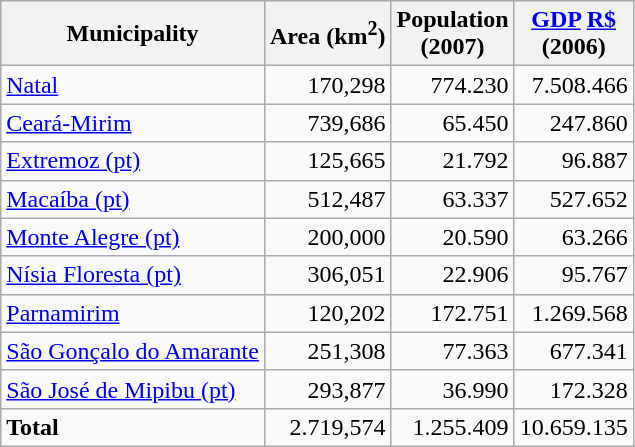<table class="wikitable">
<tr>
<th>Municipality</th>
<th>Area (km<sup>2</sup>)<br></th>
<th>Population<br>(2007)</th>
<th><a href='#'>GDP</a> <a href='#'>R$</a><br>(2006)</th>
</tr>
<tr>
<td><a href='#'>Natal</a></td>
<td align=right>170,298</td>
<td align=right>774.230</td>
<td align=right>7.508.466</td>
</tr>
<tr>
<td><a href='#'>Ceará-Mirim</a></td>
<td align=right>739,686</td>
<td align=right>65.450</td>
<td align=right>247.860</td>
</tr>
<tr>
<td><a href='#'>Extremoz (pt)</a></td>
<td align=right>125,665</td>
<td align=right>21.792</td>
<td align=right>96.887</td>
</tr>
<tr>
<td><a href='#'>Macaíba (pt)</a></td>
<td align=right>512,487</td>
<td align=right>63.337</td>
<td align=right>527.652</td>
</tr>
<tr>
<td><a href='#'>Monte Alegre (pt)</a></td>
<td align=right>200,000</td>
<td align=right>20.590</td>
<td align=right>63.266</td>
</tr>
<tr>
<td><a href='#'>Nísia Floresta (pt)</a></td>
<td align=right>306,051</td>
<td align=right>22.906</td>
<td align=right>95.767</td>
</tr>
<tr>
<td><a href='#'>Parnamirim</a></td>
<td align=right>120,202</td>
<td align=right>172.751</td>
<td align=right>1.269.568</td>
</tr>
<tr>
<td><a href='#'>São Gonçalo do Amarante</a></td>
<td align=right>251,308</td>
<td align=right>77.363</td>
<td align=right>677.341</td>
</tr>
<tr>
<td><a href='#'>São José de Mipibu (pt)</a></td>
<td align=right>293,877</td>
<td align=right>36.990</td>
<td align=right>172.328</td>
</tr>
<tr>
<td><strong>Total</strong></td>
<td align=right>2.719,574</td>
<td align=right>1.255.409</td>
<td align=right>10.659.135</td>
</tr>
</table>
